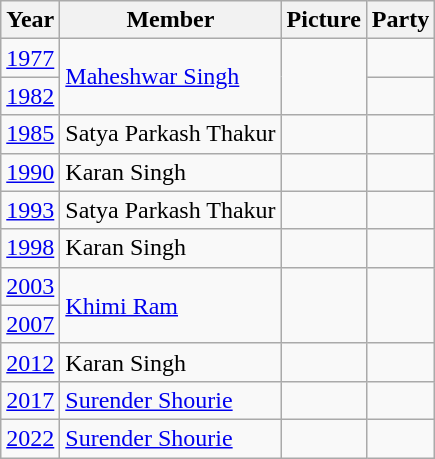<table class="wikitable sortable">
<tr>
<th>Year</th>
<th>Member</th>
<th>Picture</th>
<th colspan="2">Party</th>
</tr>
<tr>
<td><a href='#'>1977</a></td>
<td rowspan=2><a href='#'>Maheshwar Singh</a></td>
<td rowspan=2></td>
<td></td>
</tr>
<tr>
<td><a href='#'>1982</a></td>
<td></td>
</tr>
<tr>
<td><a href='#'>1985</a></td>
<td>Satya Parkash Thakur</td>
<td></td>
<td></td>
</tr>
<tr>
<td><a href='#'>1990</a></td>
<td>Karan Singh</td>
<td></td>
<td></td>
</tr>
<tr>
<td><a href='#'>1993</a></td>
<td>Satya Parkash Thakur</td>
<td></td>
<td></td>
</tr>
<tr>
<td><a href='#'>1998</a></td>
<td>Karan Singh</td>
<td></td>
<td></td>
</tr>
<tr>
<td><a href='#'>2003</a></td>
<td rowspan=2><a href='#'>Khimi Ram</a></td>
<td rowspan=2></td>
</tr>
<tr>
<td><a href='#'>2007</a></td>
</tr>
<tr>
<td><a href='#'>2012</a></td>
<td>Karan Singh</td>
<td></td>
<td></td>
</tr>
<tr>
<td><a href='#'>2017</a></td>
<td><a href='#'>Surender Shourie</a></td>
<td></td>
<td></td>
</tr>
<tr>
<td><a href='#'>2022</a></td>
<td><a href='#'>Surender Shourie</a></td>
<td></td>
<td></td>
</tr>
</table>
